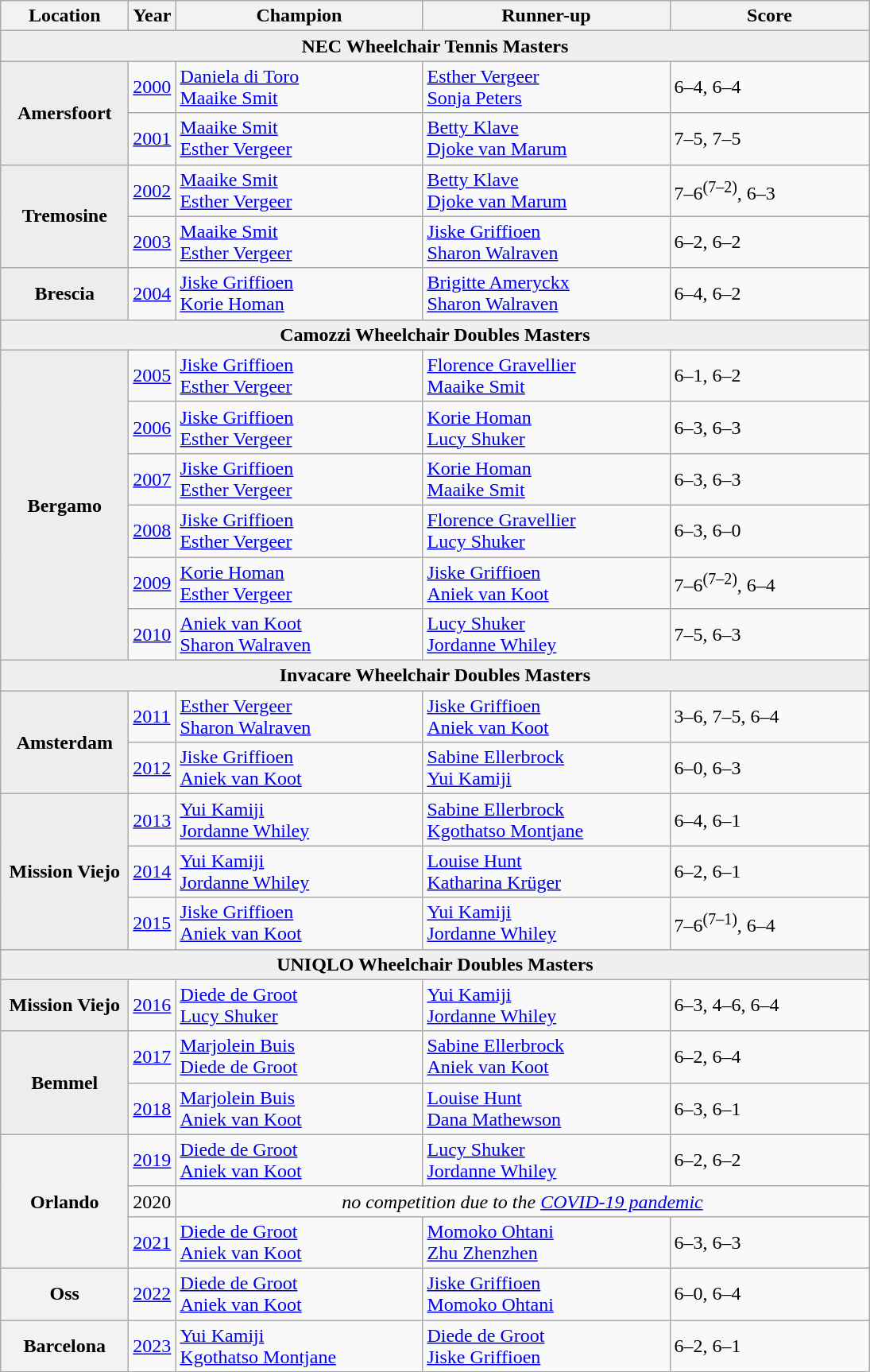<table class="wikitable">
<tr>
<th style="width:100px;">Location</th>
<th>Year</th>
<th style="width:200px;">Champion</th>
<th style="width:200px;">Runner-up</th>
<th style="width:160px;">Score</th>
</tr>
<tr>
<td colspan="5"  style="text-align:center; background:#efefef;"><strong>NEC Wheelchair Tennis Masters</strong></td>
</tr>
<tr>
<th rowspan="2" style="text-align:center; background:#ededed;"><strong>Amersfoort</strong></th>
<td><a href='#'>2000</a></td>
<td> <a href='#'>Daniela di Toro</a><br> <a href='#'>Maaike Smit</a></td>
<td> <a href='#'>Esther Vergeer</a><br> <a href='#'>Sonja Peters</a></td>
<td>6–4, 6–4</td>
</tr>
<tr>
<td><a href='#'>2001</a></td>
<td> <a href='#'>Maaike Smit</a><br> <a href='#'>Esther Vergeer</a></td>
<td> <a href='#'>Betty Klave</a><br> <a href='#'>Djoke van Marum</a></td>
<td>7–5, 7–5</td>
</tr>
<tr>
<th rowspan="2" style="text-align:center; background:#ededed;"><strong>Tremosine</strong></th>
<td><a href='#'>2002</a></td>
<td> <a href='#'>Maaike Smit</a><br> <a href='#'>Esther Vergeer</a></td>
<td> <a href='#'>Betty Klave</a><br> <a href='#'>Djoke van Marum</a></td>
<td>7–6<sup>(7–2)</sup>, 6–3</td>
</tr>
<tr>
<td><a href='#'>2003</a></td>
<td> <a href='#'>Maaike Smit</a><br> <a href='#'>Esther Vergeer</a></td>
<td> <a href='#'>Jiske Griffioen</a><br> <a href='#'>Sharon Walraven</a></td>
<td>6–2, 6–2</td>
</tr>
<tr>
<th style="text-align:center; background:#ededed;"><strong>Brescia</strong></th>
<td><a href='#'>2004</a></td>
<td> <a href='#'>Jiske Griffioen</a><br> <a href='#'>Korie Homan</a></td>
<td> <a href='#'>Brigitte Ameryckx</a><br> <a href='#'>Sharon Walraven</a></td>
<td>6–4, 6–2</td>
</tr>
<tr>
<td colspan="5"  style="text-align:center; background:#efefef;"><strong>Camozzi Wheelchair Doubles Masters</strong></td>
</tr>
<tr>
<th rowspan="6" style="text-align:center; background:#ededed;"><strong>Bergamo</strong></th>
<td><a href='#'>2005</a></td>
<td> <a href='#'>Jiske Griffioen</a><br> <a href='#'>Esther Vergeer</a></td>
<td> <a href='#'>Florence Gravellier</a><br> <a href='#'>Maaike Smit</a></td>
<td>6–1, 6–2</td>
</tr>
<tr>
<td><a href='#'>2006</a></td>
<td> <a href='#'>Jiske Griffioen</a><br> <a href='#'>Esther Vergeer</a></td>
<td> <a href='#'>Korie Homan</a><br> <a href='#'>Lucy Shuker</a></td>
<td>6–3, 6–3</td>
</tr>
<tr>
<td><a href='#'>2007</a></td>
<td> <a href='#'>Jiske Griffioen</a><br> <a href='#'>Esther Vergeer</a></td>
<td> <a href='#'>Korie Homan</a><br> <a href='#'>Maaike Smit</a></td>
<td>6–3, 6–3</td>
</tr>
<tr>
<td><a href='#'>2008</a></td>
<td> <a href='#'>Jiske Griffioen</a><br> <a href='#'>Esther Vergeer</a></td>
<td> <a href='#'>Florence Gravellier</a><br> <a href='#'>Lucy Shuker</a></td>
<td>6–3, 6–0</td>
</tr>
<tr>
<td><a href='#'>2009</a></td>
<td> <a href='#'>Korie Homan</a><br> <a href='#'>Esther Vergeer</a></td>
<td> <a href='#'>Jiske Griffioen</a><br> <a href='#'>Aniek van Koot</a></td>
<td>7–6<sup>(7–2)</sup>, 6–4</td>
</tr>
<tr>
<td><a href='#'>2010</a></td>
<td> <a href='#'>Aniek van Koot</a><br> <a href='#'>Sharon Walraven</a></td>
<td> <a href='#'>Lucy Shuker</a><br> <a href='#'>Jordanne Whiley</a></td>
<td>7–5, 6–3</td>
</tr>
<tr>
<td colspan="5"  style="text-align:center; background:#efefef;"><strong>Invacare Wheelchair Doubles Masters</strong></td>
</tr>
<tr>
<th rowspan="2" style="text-align:center; background:#ededed;"><strong>Amsterdam</strong></th>
<td><a href='#'>2011</a></td>
<td> <a href='#'>Esther Vergeer</a><br> <a href='#'>Sharon Walraven</a></td>
<td> <a href='#'>Jiske Griffioen</a><br> <a href='#'>Aniek van Koot</a></td>
<td>3–6, 7–5, 6–4</td>
</tr>
<tr>
<td><a href='#'>2012</a></td>
<td> <a href='#'>Jiske Griffioen</a><br> <a href='#'>Aniek van Koot</a></td>
<td> <a href='#'>Sabine Ellerbrock</a><br> <a href='#'>Yui Kamiji</a></td>
<td>6–0, 6–3</td>
</tr>
<tr>
<th rowspan="3" style="text-align:center; background:#ededed;"><strong>Mission Viejo</strong></th>
<td><a href='#'>2013</a></td>
<td> <a href='#'>Yui Kamiji</a><br> <a href='#'>Jordanne Whiley</a></td>
<td> <a href='#'>Sabine Ellerbrock</a><br> <a href='#'>Kgothatso Montjane</a></td>
<td>6–4, 6–1</td>
</tr>
<tr>
<td><a href='#'>2014</a></td>
<td> <a href='#'>Yui Kamiji</a><br> <a href='#'>Jordanne Whiley</a></td>
<td> <a href='#'>Louise Hunt</a><br> <a href='#'>Katharina Krüger</a></td>
<td>6–2, 6–1</td>
</tr>
<tr>
<td><a href='#'>2015</a></td>
<td> <a href='#'>Jiske Griffioen</a><br> <a href='#'>Aniek van Koot</a></td>
<td> <a href='#'>Yui Kamiji</a><br> <a href='#'>Jordanne Whiley</a></td>
<td>7–6<sup>(7–1)</sup>, 6–4</td>
</tr>
<tr>
<td colspan="7"  style="text-align:center; background:#efefef;"><strong>UNIQLO Wheelchair Doubles Masters</strong></td>
</tr>
<tr>
<th rowspan="1" style="text-align:center; background:#ededed;"><strong>Mission Viejo</strong></th>
<td><a href='#'>2016</a></td>
<td> <a href='#'>Diede de Groot</a><br> <a href='#'>Lucy Shuker</a></td>
<td> <a href='#'>Yui Kamiji</a><br> <a href='#'>Jordanne Whiley</a></td>
<td>6–3, 4–6, 6–4</td>
</tr>
<tr>
<th rowspan="2" style="text-align:center; background:#ededed;"><strong>Bemmel</strong></th>
<td><a href='#'>2017</a></td>
<td> <a href='#'>Marjolein Buis</a><br> <a href='#'>Diede de Groot</a></td>
<td> <a href='#'>Sabine Ellerbrock</a><br> <a href='#'>Aniek van Koot</a></td>
<td>6–2, 6–4</td>
</tr>
<tr>
<td><a href='#'>2018</a></td>
<td> <a href='#'>Marjolein Buis</a><br> <a href='#'>Aniek van Koot</a></td>
<td> <a href='#'>Louise Hunt</a><br> <a href='#'>Dana Mathewson</a></td>
<td>6–3, 6–1</td>
</tr>
<tr>
<th rowspan="3"><strong>Orlando</strong></th>
<td><a href='#'>2019</a></td>
<td> <a href='#'>Diede de Groot</a><br> <a href='#'>Aniek van Koot</a></td>
<td> <a href='#'>Lucy Shuker</a><br> <a href='#'>Jordanne Whiley</a></td>
<td>6–2, 6–2</td>
</tr>
<tr>
<td>2020</td>
<td style="text-align:center" colspan=3><em>no competition due to the <a href='#'>COVID-19 pandemic</a></em></td>
</tr>
<tr>
<td><a href='#'>2021</a></td>
<td> <a href='#'>Diede de Groot</a><br> <a href='#'>Aniek van Koot</a></td>
<td> <a href='#'>Momoko Ohtani</a><br> <a href='#'>Zhu Zhenzhen</a></td>
<td>6–3, 6–3</td>
</tr>
<tr>
<th rowspan="1"><strong>Oss</strong></th>
<td><a href='#'>2022</a></td>
<td> <a href='#'>Diede de Groot</a><br> <a href='#'>Aniek van Koot</a></td>
<td> <a href='#'>Jiske Griffioen</a><br> <a href='#'>Momoko Ohtani</a></td>
<td>6–0, 6–4</td>
</tr>
<tr>
<th rowspan="1"><strong>Barcelona</strong></th>
<td><a href='#'>2023</a></td>
<td> <a href='#'>Yui Kamiji</a><br> <a href='#'>Kgothatso Montjane</a></td>
<td> <a href='#'>Diede de Groot</a><br> <a href='#'>Jiske Griffioen</a></td>
<td>6–2, 6–1</td>
</tr>
</table>
